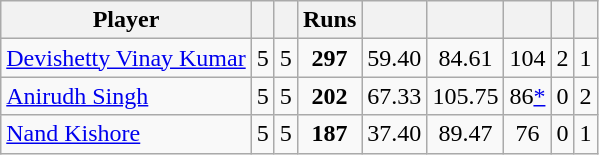<table class="wikitable sortable" style="text-align: center;">
<tr>
<th class="unsortable">Player</th>
<th></th>
<th></th>
<th>Runs</th>
<th></th>
<th></th>
<th></th>
<th></th>
<th></th>
</tr>
<tr>
<td style="text-align:left"><a href='#'>Devishetty Vinay Kumar</a></td>
<td style="text-align:left">5</td>
<td>5</td>
<td><strong>297</strong></td>
<td>59.40</td>
<td>84.61</td>
<td>104</td>
<td>2</td>
<td>1</td>
</tr>
<tr>
<td style="text-align:left"><a href='#'>Anirudh Singh</a></td>
<td style="text-align:left">5</td>
<td>5</td>
<td><strong>202</strong></td>
<td>67.33</td>
<td>105.75</td>
<td>86<a href='#'>*</a></td>
<td>0</td>
<td>2</td>
</tr>
<tr>
<td style="text-align:left"><a href='#'>Nand Kishore</a></td>
<td style="text-align:left">5</td>
<td>5</td>
<td><strong>187</strong></td>
<td>37.40</td>
<td>89.47</td>
<td>76</td>
<td>0</td>
<td>1</td>
</tr>
</table>
